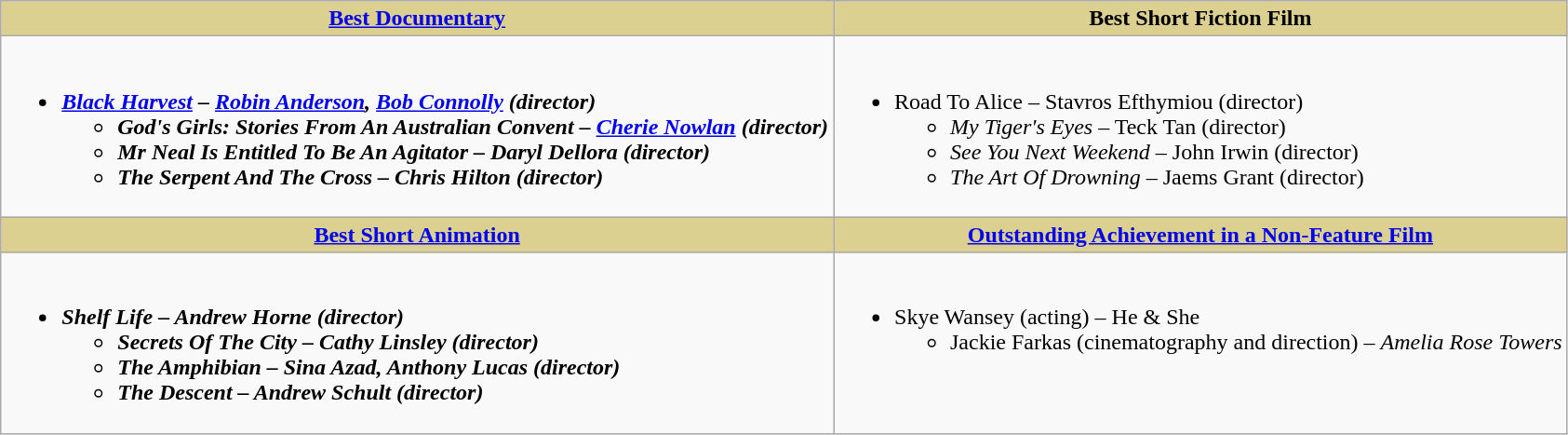<table class=wikitable style="width="100%">
<tr>
<th style="background:#DBD090;" ! style="width="50%"><a href='#'>Best Documentary</a></th>
<th style="background:#DBD090;" ! style="width="50%">Best Short Fiction Film</th>
</tr>
<tr>
<td valign="top"><br><ul><li><strong><em><a href='#'>Black Harvest</a><em> – <a href='#'>Robin Anderson</a>, <a href='#'>Bob Connolly</a> (director)<strong><ul><li></em>God's Girls: Stories From An Australian Convent<em> – <a href='#'>Cherie Nowlan</a> (director)</li><li></em>Mr Neal Is Entitled To Be An Agitator<em> – Daryl Dellora (director)</li><li></em>The Serpent And The Cross<em> – Chris Hilton (director)</li></ul></li></ul></td>
<td valign="top"><br><ul><li></em></strong>Road To Alice</em> – Stavros Efthymiou (director)</strong><ul><li><em>My Tiger's Eyes</em> – Teck Tan (director)</li><li><em>See You Next Weekend</em> – John Irwin (director)</li><li><em>The Art Of Drowning</em> – Jaems Grant (director)</li></ul></li></ul></td>
</tr>
<tr>
<th style="background:#DBD090;" ! style="width="50%"><a href='#'>Best Short Animation</a></th>
<th style="background:#DBD090;" ! style="width="50%"><a href='#'>Outstanding Achievement in a Non-Feature Film</a></th>
</tr>
<tr>
<td valign="top"><br><ul><li><strong><em>Shelf Life<em> – Andrew Horne (director)<strong><ul><li></em>Secrets Of The City<em> – Cathy Linsley (director)</li><li></em>The Amphibian<em> – Sina Azad, Anthony Lucas (director)</li><li></em>The Descent<em> – Andrew Schult (director)</li></ul></li></ul></td>
<td valign="top"><br><ul><li></strong>Skye Wansey (acting) – </em>He & She</em></strong><ul><li>Jackie Farkas (cinematography and direction) – <em>Amelia Rose Towers</em></li></ul></li></ul></td>
</tr>
</table>
